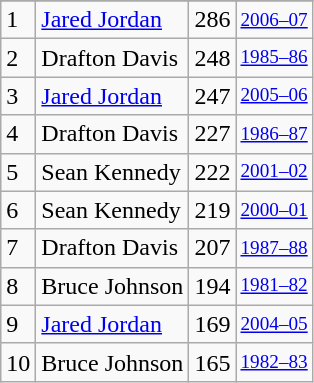<table class="wikitable">
<tr>
</tr>
<tr>
<td>1</td>
<td><a href='#'>Jared Jordan</a></td>
<td>286</td>
<td style="font-size:80%;"><a href='#'>2006–07</a></td>
</tr>
<tr>
<td>2</td>
<td>Drafton Davis</td>
<td>248</td>
<td style="font-size:80%;"><a href='#'>1985–86</a></td>
</tr>
<tr>
<td>3</td>
<td><a href='#'>Jared Jordan</a></td>
<td>247</td>
<td style="font-size:80%;"><a href='#'>2005–06</a></td>
</tr>
<tr>
<td>4</td>
<td>Drafton Davis</td>
<td>227</td>
<td style="font-size:80%;"><a href='#'>1986–87</a></td>
</tr>
<tr>
<td>5</td>
<td>Sean Kennedy</td>
<td>222</td>
<td style="font-size:80%;"><a href='#'>2001–02</a></td>
</tr>
<tr>
<td>6</td>
<td>Sean Kennedy</td>
<td>219</td>
<td style="font-size:80%;"><a href='#'>2000–01</a></td>
</tr>
<tr>
<td>7</td>
<td>Drafton Davis</td>
<td>207</td>
<td style="font-size:80%;"><a href='#'>1987–88</a></td>
</tr>
<tr>
<td>8</td>
<td>Bruce Johnson</td>
<td>194</td>
<td style="font-size:80%;"><a href='#'>1981–82</a></td>
</tr>
<tr>
<td>9</td>
<td><a href='#'>Jared Jordan</a></td>
<td>169</td>
<td style="font-size:80%;"><a href='#'>2004–05</a></td>
</tr>
<tr>
<td>10</td>
<td>Bruce Johnson</td>
<td>165</td>
<td style="font-size:80%;"><a href='#'>1982–83</a></td>
</tr>
</table>
